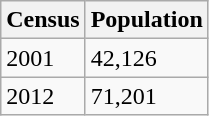<table class="wikitable sortable">
<tr>
<th>Census</th>
<th>Population</th>
</tr>
<tr>
<td>2001</td>
<td>42,126</td>
</tr>
<tr>
<td>2012</td>
<td>71,201</td>
</tr>
</table>
